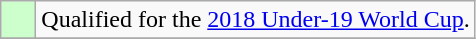<table class="wikitable">
<tr>
<td style="background: #cfc;">    </td>
<td>Qualified for the <a href='#'>2018 Under-19 World Cup</a>.</td>
</tr>
<tr>
</tr>
</table>
